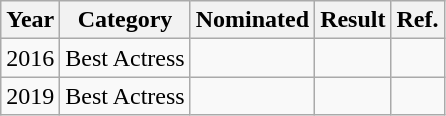<table class="wikitable">
<tr>
<th>Year</th>
<th>Category</th>
<th>Nominated</th>
<th>Result</th>
<th>Ref.</th>
</tr>
<tr>
<td>2016</td>
<td>Best Actress</td>
<td></td>
<td></td>
<td></td>
</tr>
<tr>
<td>2019</td>
<td>Best Actress</td>
<td></td>
<td></td>
<td></td>
</tr>
</table>
